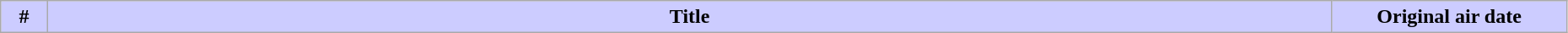<table class="wikitable" width="98%">
<tr>
<th style="background: #CCF" width="3%">#</th>
<th style="background: #CCF">Title</th>
<th style="background: #CCF" width="15%">Original air date<br>
























</th>
</tr>
</table>
